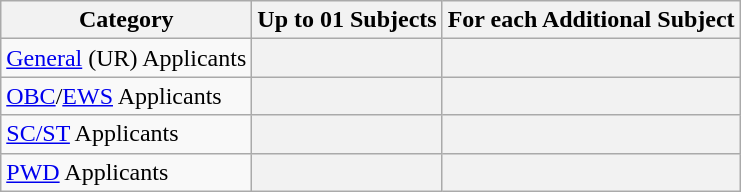<table class="wikitable">
<tr>
<th>Category</th>
<th>Up to 01 Subjects</th>
<th>For each Additional Subject</th>
</tr>
<tr>
<td><a href='#'>General</a> (UR) Applicants</td>
<th></th>
<th></th>
</tr>
<tr>
<td><a href='#'>OBC</a>/<a href='#'>EWS</a> Applicants</td>
<th></th>
<th></th>
</tr>
<tr>
<td><a href='#'>SC/ST</a> Applicants</td>
<th></th>
<th></th>
</tr>
<tr>
<td><a href='#'>PWD</a> Applicants</td>
<th></th>
<th></th>
</tr>
</table>
